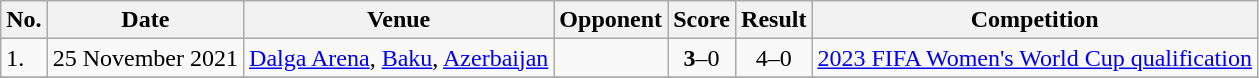<table class="wikitable">
<tr>
<th>No.</th>
<th>Date</th>
<th>Venue</th>
<th>Opponent</th>
<th>Score</th>
<th>Result</th>
<th>Competition</th>
</tr>
<tr>
<td>1.</td>
<td>25 November 2021</td>
<td><a href='#'>Dalga Arena</a>, <a href='#'>Baku</a>, <a href='#'>Azerbaijan</a></td>
<td></td>
<td align=center><strong>3</strong>–0</td>
<td align=center>4–0</td>
<td><a href='#'>2023 FIFA Women's World Cup qualification</a></td>
</tr>
<tr>
</tr>
</table>
